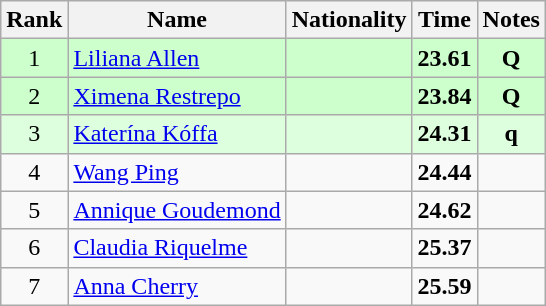<table class="wikitable sortable" style="text-align:center">
<tr>
<th>Rank</th>
<th>Name</th>
<th>Nationality</th>
<th>Time</th>
<th>Notes</th>
</tr>
<tr bgcolor=ccffcc>
<td>1</td>
<td align=left><a href='#'>Liliana Allen</a></td>
<td align=left></td>
<td><strong>23.61</strong></td>
<td><strong>Q</strong></td>
</tr>
<tr bgcolor=ccffcc>
<td>2</td>
<td align=left><a href='#'>Ximena Restrepo</a></td>
<td align=left></td>
<td><strong>23.84</strong></td>
<td><strong>Q</strong></td>
</tr>
<tr bgcolor=ddffdd>
<td>3</td>
<td align=left><a href='#'>Katerína Kóffa</a></td>
<td align=left></td>
<td><strong>24.31</strong></td>
<td><strong>q</strong></td>
</tr>
<tr>
<td>4</td>
<td align=left><a href='#'>Wang Ping</a></td>
<td align=left></td>
<td><strong>24.44</strong></td>
<td></td>
</tr>
<tr>
<td>5</td>
<td align=left><a href='#'>Annique Goudemond</a></td>
<td align=left></td>
<td><strong>24.62</strong></td>
<td></td>
</tr>
<tr>
<td>6</td>
<td align=left><a href='#'>Claudia Riquelme</a></td>
<td align=left></td>
<td><strong>25.37</strong></td>
<td></td>
</tr>
<tr>
<td>7</td>
<td align=left><a href='#'>Anna Cherry</a></td>
<td align=left></td>
<td><strong>25.59</strong></td>
<td></td>
</tr>
</table>
